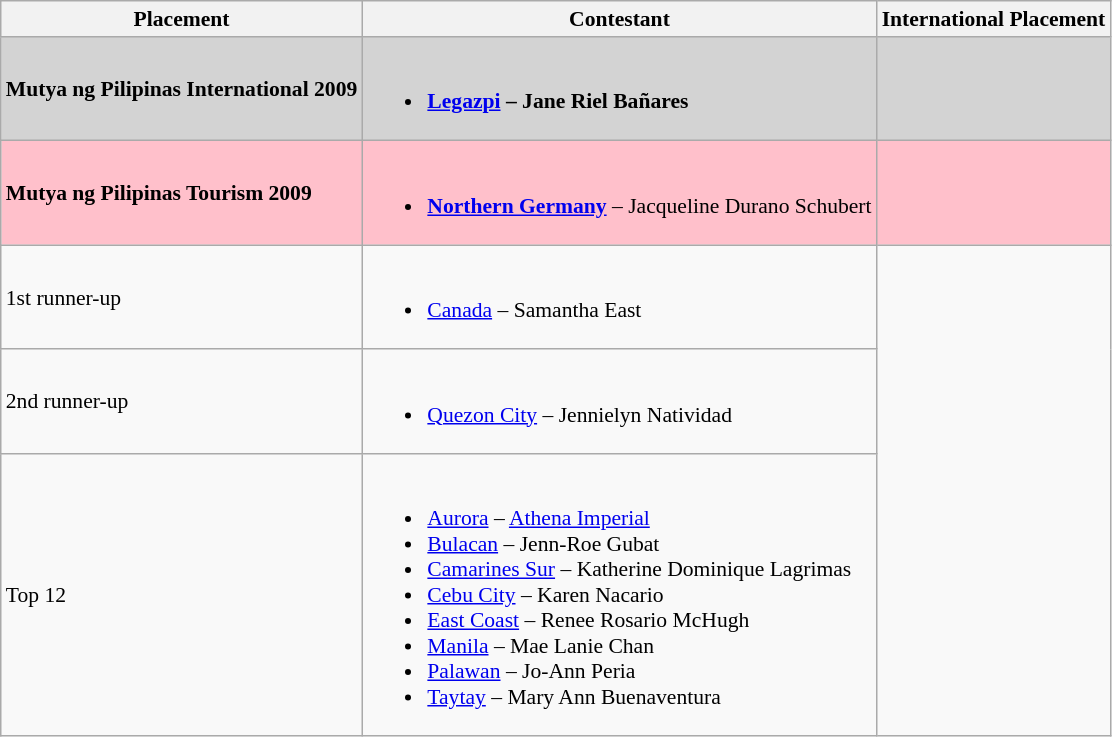<table class="wikitable sortable" style="font-size: 90%;">
<tr>
<th>Placement</th>
<th>Contestant</th>
<th>International Placement</th>
</tr>
<tr style="background:lightgrey;">
<td><strong>Mutya ng Pilipinas International 2009</strong></td>
<td><br><ul><li><strong><a href='#'>Legazpi</a> – Jane Riel Bañares</strong></li></ul></td>
<td></td>
</tr>
<tr style="background:pink;">
<td><strong>Mutya ng Pilipinas Tourism 2009</strong></td>
<td><br><ul><li><strong><a href='#'>Northern Germany</a></strong> – Jacqueline Durano Schubert </li></ul></td>
<td></td>
</tr>
<tr>
<td>1st runner-up</td>
<td><br><ul><li><a href='#'>Canada</a> – Samantha East</li></ul></td>
</tr>
<tr>
<td>2nd runner-up</td>
<td><br><ul><li><a href='#'>Quezon City</a> – Jennielyn Natividad</li></ul></td>
</tr>
<tr>
<td>Top 12</td>
<td><br><ul><li><a href='#'>Aurora</a> – <a href='#'>Athena Imperial</a></li><li><a href='#'>Bulacan</a> – Jenn-Roe Gubat</li><li><a href='#'>Camarines Sur</a> – Katherine Dominique Lagrimas</li><li><a href='#'>Cebu City</a> – Karen Nacario</li><li><a href='#'>East Coast</a> – Renee Rosario McHugh</li><li><a href='#'>Manila</a> – Mae Lanie Chan</li><li><a href='#'>Palawan</a> –  Jo-Ann Peria</li><li><a href='#'>Taytay</a> – Mary Ann Buenaventura</li></ul></td>
</tr>
</table>
